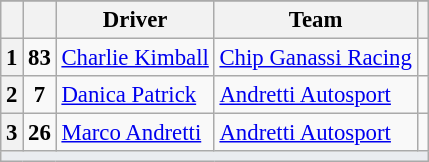<table class="wikitable" style="font-size:95%;">
<tr>
</tr>
<tr>
<th></th>
<th></th>
<th>Driver</th>
<th>Team</th>
<th></th>
</tr>
<tr>
<th>1</th>
<td style="text-align:center"><strong>83</strong></td>
<td> <a href='#'>Charlie Kimball</a></td>
<td><a href='#'>Chip Ganassi Racing</a></td>
<td align=center></td>
</tr>
<tr>
<th>2</th>
<td style="text-align:center"><strong>7</strong></td>
<td> <a href='#'>Danica Patrick</a></td>
<td><a href='#'>Andretti Autosport</a></td>
<td align=center></td>
</tr>
<tr>
<th>3</th>
<td style="text-align:center"><strong>26</strong></td>
<td> <a href='#'>Marco Andretti</a></td>
<td><a href='#'>Andretti Autosport</a></td>
<td align=center></td>
</tr>
<tr>
<td style="background-color:#EAECF0;text-align:center" colspan=9><strong></strong></td>
</tr>
</table>
